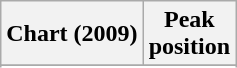<table class="wikitable sortable plainrowheaders" style="text-align:center">
<tr>
<th scope="col">Chart (2009)</th>
<th scope="col">Peak<br>position</th>
</tr>
<tr>
</tr>
<tr>
</tr>
</table>
